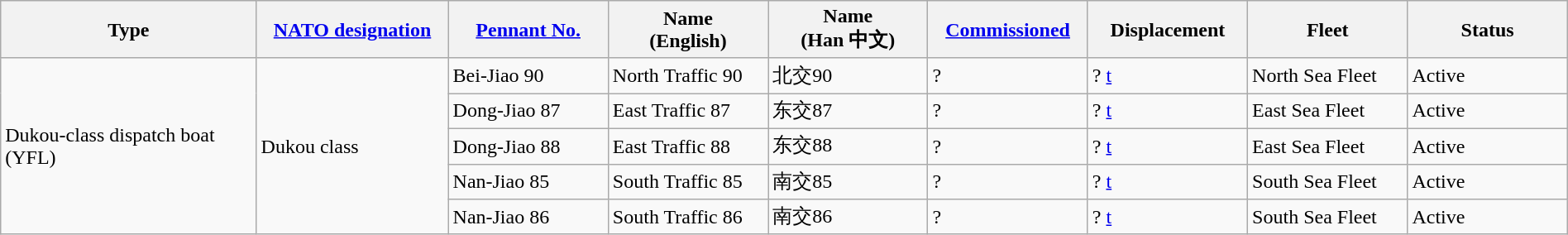<table class="wikitable sortable"  style="margin:auto; width:100%;">
<tr>
<th style="text-align:center; width:16%;">Type</th>
<th style="text-align:center; width:12%;"><a href='#'>NATO designation</a></th>
<th style="text-align:center; width:10%;"><a href='#'>Pennant No.</a></th>
<th style="text-align:center; width:10%;">Name<br>(English)</th>
<th style="text-align:center; width:10%;">Name<br>(Han 中文)</th>
<th style="text-align:center; width:10%;"><a href='#'>Commissioned</a></th>
<th style="text-align:center; width:10%;">Displacement</th>
<th style="text-align:center; width:10%;">Fleet</th>
<th style="text-align:center; width:10%;">Status</th>
</tr>
<tr>
<td rowspan="5">Dukou-class dispatch boat (YFL)</td>
<td rowspan="5">Dukou class</td>
<td>Bei-Jiao 90</td>
<td>North Traffic 90</td>
<td>北交90</td>
<td>?</td>
<td>? <a href='#'>t</a></td>
<td>North Sea Fleet</td>
<td><span>Active</span></td>
</tr>
<tr>
<td>Dong-Jiao 87</td>
<td>East Traffic 87</td>
<td>东交87</td>
<td>?</td>
<td>? <a href='#'>t</a></td>
<td>East Sea Fleet</td>
<td><span>Active</span></td>
</tr>
<tr>
<td>Dong-Jiao 88</td>
<td>East Traffic 88</td>
<td>东交88</td>
<td>?</td>
<td>? <a href='#'>t</a></td>
<td>East Sea Fleet</td>
<td><span>Active</span></td>
</tr>
<tr>
<td>Nan-Jiao 85</td>
<td>South Traffic 85</td>
<td>南交85</td>
<td>?</td>
<td>? <a href='#'>t</a></td>
<td>South Sea Fleet</td>
<td><span>Active</span></td>
</tr>
<tr>
<td>Nan-Jiao 86</td>
<td>South Traffic 86</td>
<td>南交86</td>
<td>?</td>
<td>? <a href='#'>t</a></td>
<td>South Sea Fleet</td>
<td><span>Active</span></td>
</tr>
</table>
